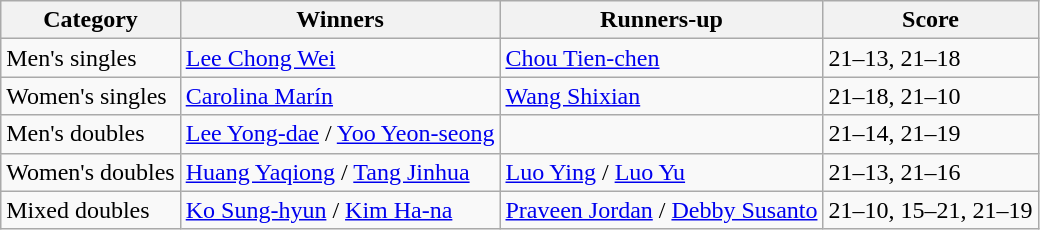<table class=wikitable style="white-space:nowrap;">
<tr>
<th>Category</th>
<th>Winners</th>
<th>Runners-up</th>
<th>Score</th>
</tr>
<tr>
<td>Men's singles</td>
<td> <a href='#'>Lee Chong Wei</a></td>
<td> <a href='#'>Chou Tien-chen</a></td>
<td>21–13, 21–18</td>
</tr>
<tr>
<td>Women's singles</td>
<td> <a href='#'>Carolina Marín</a></td>
<td> <a href='#'>Wang Shixian</a></td>
<td>21–18, 21–10</td>
</tr>
<tr>
<td>Men's doubles</td>
<td> <a href='#'>Lee Yong-dae</a> / <a href='#'>Yoo Yeon-seong</a></td>
<td></td>
<td>21–14, 21–19</td>
</tr>
<tr>
<td>Women's doubles</td>
<td> <a href='#'>Huang Yaqiong</a> / <a href='#'>Tang Jinhua</a></td>
<td> <a href='#'>Luo Ying</a> / <a href='#'>Luo Yu</a></td>
<td>21–13, 21–16</td>
</tr>
<tr>
<td>Mixed doubles</td>
<td> <a href='#'>Ko Sung-hyun</a> / <a href='#'>Kim Ha-na</a></td>
<td> <a href='#'>Praveen Jordan</a> / <a href='#'>Debby Susanto</a></td>
<td>21–10, 15–21, 21–19</td>
</tr>
</table>
